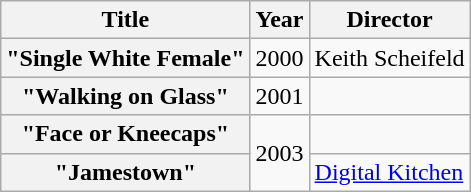<table class="wikitable plainrowheaders" style="text-align:center;">
<tr>
<th scope=col>Title</th>
<th scope=col>Year</th>
<th scope=col>Director</th>
</tr>
<tr>
<th scope="row">"Single White Female"</th>
<td>2000</td>
<td style="text-align:left;">Keith Scheifeld</td>
</tr>
<tr>
<th scope="row">"Walking on Glass"</th>
<td>2001</td>
<td style="text-align:left;"></td>
</tr>
<tr>
<th scope="row">"Face or Kneecaps"</th>
<td rowspan=2>2003</td>
<td style="text-align:left;"></td>
</tr>
<tr>
<th scope="row">"Jamestown"</th>
<td style="text-align:left;"><a href='#'>Digital Kitchen</a></td>
</tr>
</table>
